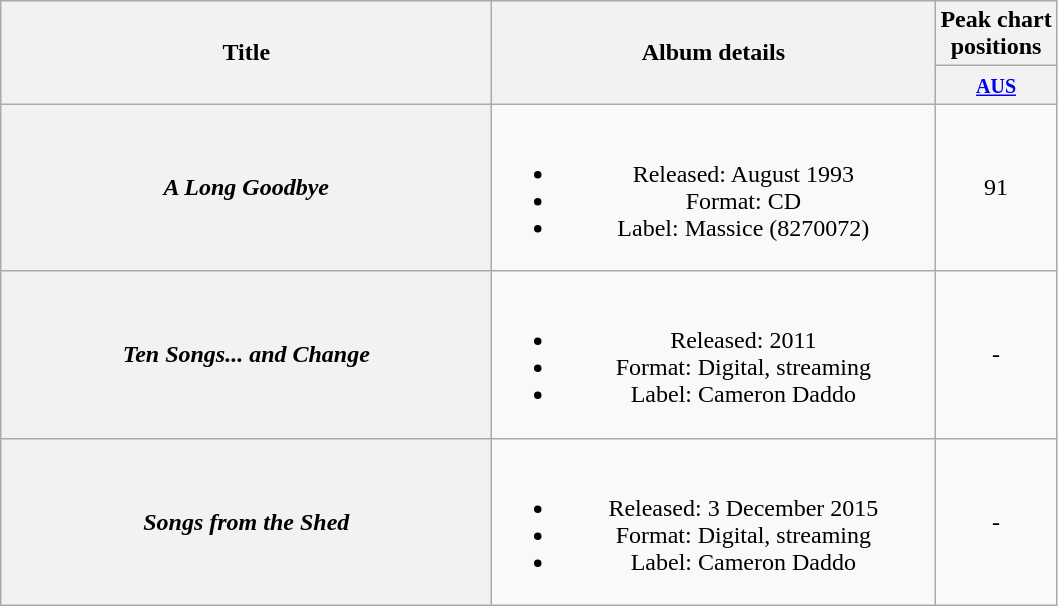<table class="wikitable plainrowheaders" style="text-align:center;" border="1">
<tr>
<th scope="col" rowspan="2" style="width:20em;">Title</th>
<th scope="col" rowspan="2" style="width:18em;">Album details</th>
<th scope="col" colspan="1">Peak chart<br>positions</th>
</tr>
<tr>
<th scope="col" style="text-align:center;"><small><a href='#'>AUS</a></small><br></th>
</tr>
<tr>
<th scope="row"><em>A Long Goodbye</em></th>
<td><br><ul><li>Released: August 1993</li><li>Format: CD</li><li>Label: Massice (8270072)</li></ul></td>
<td align="center">91</td>
</tr>
<tr>
<th scope="row"><em>Ten Songs... and Change</em></th>
<td><br><ul><li>Released: 2011</li><li>Format: Digital, streaming</li><li>Label: Cameron Daddo</li></ul></td>
<td align="center">-</td>
</tr>
<tr>
<th scope="row"><em>Songs from the Shed</em></th>
<td><br><ul><li>Released: 3 December 2015</li><li>Format: Digital, streaming</li><li>Label: Cameron Daddo</li></ul></td>
<td align="center">-</td>
</tr>
</table>
